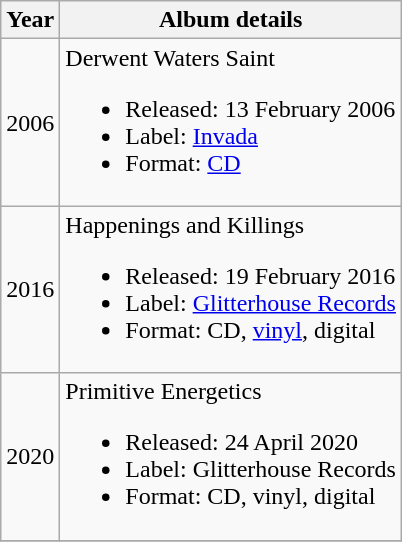<table class="wikitable">
<tr>
<th>Year</th>
<th>Album details</th>
</tr>
<tr>
<td>2006</td>
<td>Derwent Waters Saint<br><ul><li>Released: 13 February 2006</li><li>Label: <a href='#'>Invada</a></li><li>Format: <a href='#'>CD</a></li></ul></td>
</tr>
<tr>
<td>2016</td>
<td>Happenings and Killings<br><ul><li>Released: 19 February 2016</li><li>Label: <a href='#'>Glitterhouse Records</a></li><li>Format: CD, <a href='#'>vinyl</a>, digital</li></ul></td>
</tr>
<tr>
<td>2020</td>
<td>Primitive Energetics<br><ul><li>Released: 24 April 2020</li><li>Label: Glitterhouse Records</li><li>Format: CD, vinyl, digital</li></ul></td>
</tr>
<tr>
</tr>
</table>
